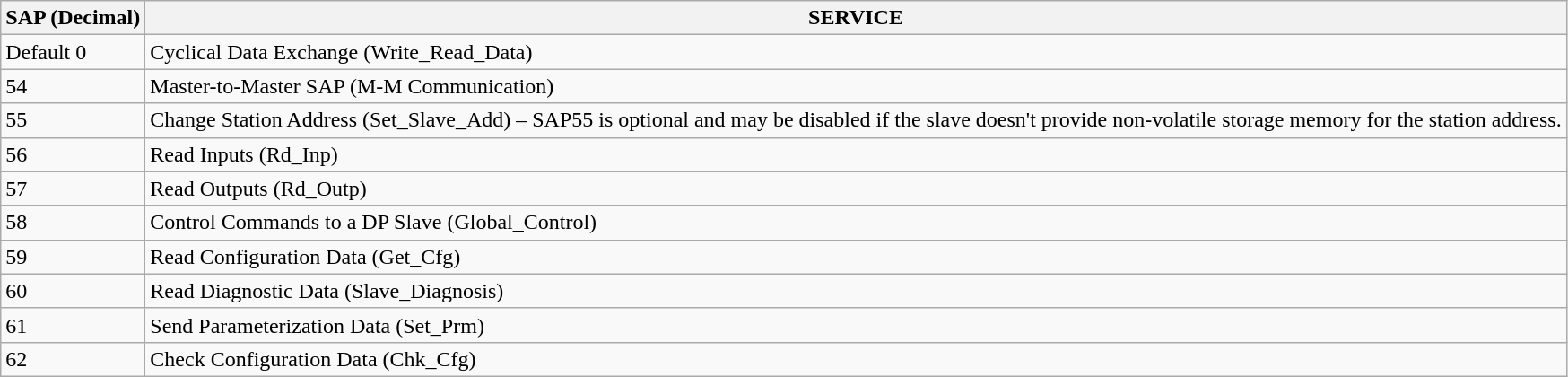<table class="wikitable" border="1">
<tr>
<th>SAP (Decimal)</th>
<th>SERVICE</th>
</tr>
<tr>
<td>Default 0</td>
<td>Cyclical Data Exchange (Write_Read_Data)</td>
</tr>
<tr>
<td>54</td>
<td>Master-to-Master SAP (M-M Communication)</td>
</tr>
<tr>
<td>55</td>
<td>Change Station Address (Set_Slave_Add) – SAP55 is optional and may be disabled if the slave doesn't provide non-volatile storage memory for the station address.</td>
</tr>
<tr>
<td>56</td>
<td>Read Inputs (Rd_Inp)</td>
</tr>
<tr>
<td>57</td>
<td>Read Outputs (Rd_Outp)</td>
</tr>
<tr>
<td>58</td>
<td>Control Commands to a DP Slave (Global_Control)</td>
</tr>
<tr>
<td>59</td>
<td>Read Configuration Data (Get_Cfg)</td>
</tr>
<tr>
<td>60</td>
<td>Read Diagnostic Data (Slave_Diagnosis)</td>
</tr>
<tr>
<td>61</td>
<td>Send Parameterization Data (Set_Prm)</td>
</tr>
<tr>
<td>62</td>
<td>Check Configuration Data (Chk_Cfg)</td>
</tr>
</table>
